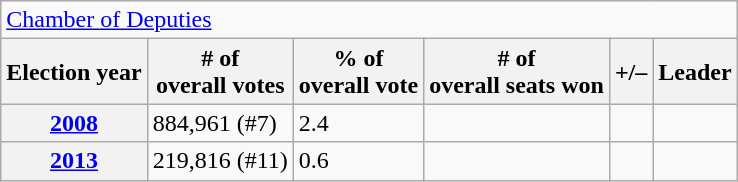<table class=wikitable>
<tr>
<td colspan=7><a href='#'>Chamber of Deputies</a></td>
</tr>
<tr>
<th>Election year</th>
<th># of<br>overall votes</th>
<th>% of<br>overall vote</th>
<th># of<br>overall seats won</th>
<th>+/–</th>
<th>Leader</th>
</tr>
<tr>
<th><a href='#'>2008</a></th>
<td>884,961 (#7)</td>
<td>2.4</td>
<td></td>
<td></td>
<td></td>
</tr>
<tr>
<th><a href='#'>2013</a></th>
<td>219,816 (#11)</td>
<td>0.6</td>
<td></td>
<td></td>
<td></td>
</tr>
</table>
